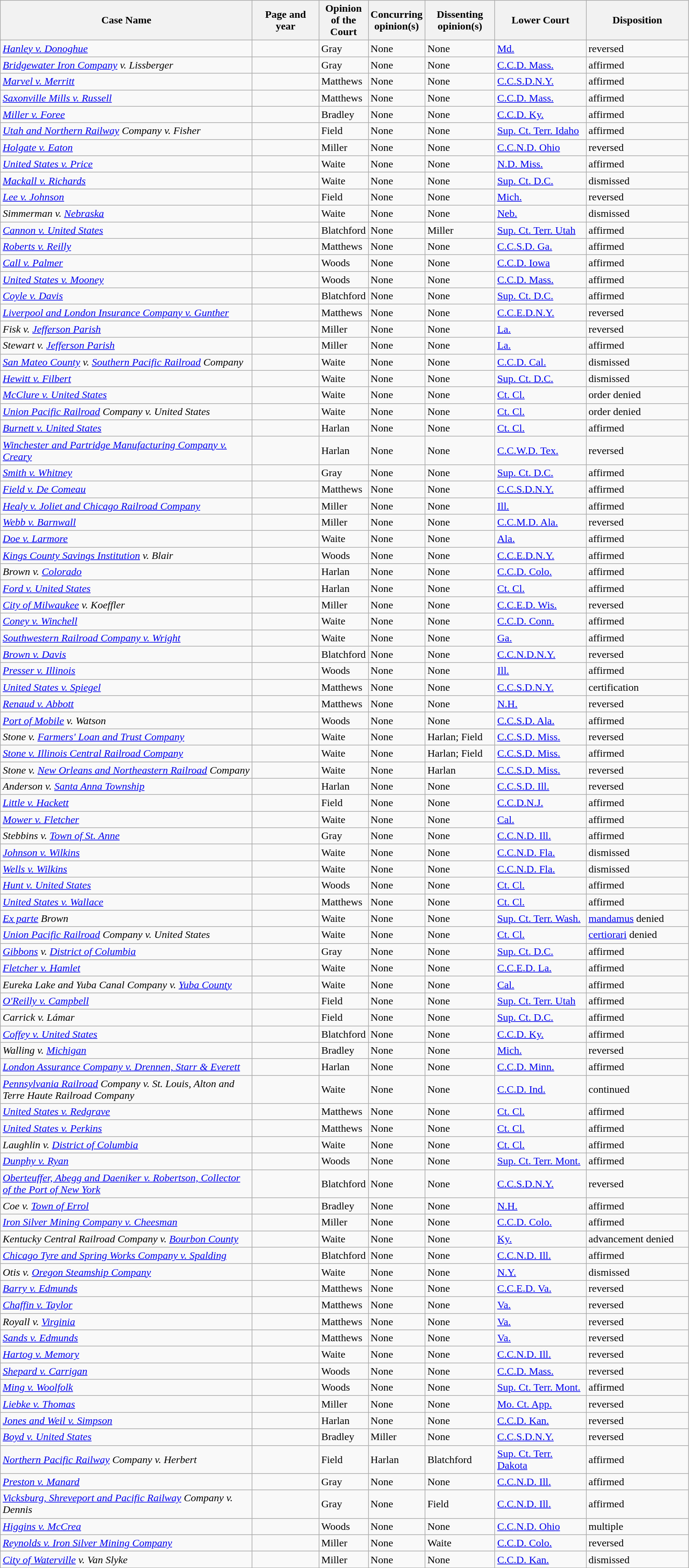<table class="wikitable sortable">
<tr>
<th scope="col" style="width: 380px;">Case Name</th>
<th scope="col" style="width: 95px;">Page and year</th>
<th scope="col" style="width: 10px;">Opinion of the Court</th>
<th scope="col" style="width: 10px;">Concurring opinion(s)</th>
<th scope="col" style="width: 100px;">Dissenting opinion(s)</th>
<th scope="col" style="width: 133px;">Lower Court</th>
<th scope="col" style="width: 150px;">Disposition</th>
</tr>
<tr>
<td><em><a href='#'>Hanley v. Donoghue</a></em></td>
<td align="right"></td>
<td>Gray</td>
<td>None</td>
<td>None</td>
<td><a href='#'>Md.</a></td>
<td>reversed</td>
</tr>
<tr>
<td><em><a href='#'>Bridgewater Iron Company</a> v. Lissberger</em></td>
<td align="right"></td>
<td>Gray</td>
<td>None</td>
<td>None</td>
<td><a href='#'>C.C.D. Mass.</a></td>
<td>affirmed</td>
</tr>
<tr>
<td><em><a href='#'>Marvel v. Merritt</a></em></td>
<td align="right"></td>
<td>Matthews</td>
<td>None</td>
<td>None</td>
<td><a href='#'>C.C.S.D.N.Y.</a></td>
<td>affirmed</td>
</tr>
<tr>
<td><em><a href='#'>Saxonville Mills v. Russell</a></em></td>
<td align="right"></td>
<td>Matthews</td>
<td>None</td>
<td>None</td>
<td><a href='#'>C.C.D. Mass.</a></td>
<td>affirmed</td>
</tr>
<tr>
<td><em><a href='#'>Miller v. Foree</a></em></td>
<td align="right"></td>
<td>Bradley</td>
<td>None</td>
<td>None</td>
<td><a href='#'>C.C.D. Ky.</a></td>
<td>affirmed</td>
</tr>
<tr>
<td><em><a href='#'>Utah and Northern Railway</a> Company v. Fisher</em></td>
<td align="right"></td>
<td>Field</td>
<td>None</td>
<td>None</td>
<td><a href='#'>Sup. Ct. Terr. Idaho</a></td>
<td>affirmed</td>
</tr>
<tr>
<td><em><a href='#'>Holgate v. Eaton</a></em></td>
<td align="right"></td>
<td>Miller</td>
<td>None</td>
<td>None</td>
<td><a href='#'>C.C.N.D. Ohio</a></td>
<td>reversed</td>
</tr>
<tr>
<td><em><a href='#'>United States v. Price</a></em></td>
<td align="right"></td>
<td>Waite</td>
<td>None</td>
<td>None</td>
<td><a href='#'>N.D. Miss.</a></td>
<td>affirmed</td>
</tr>
<tr>
<td><em><a href='#'>Mackall v. Richards</a></em></td>
<td align="right"></td>
<td>Waite</td>
<td>None</td>
<td>None</td>
<td><a href='#'>Sup. Ct. D.C.</a></td>
<td>dismissed</td>
</tr>
<tr>
<td><em><a href='#'>Lee v. Johnson</a></em></td>
<td align="right"></td>
<td>Field</td>
<td>None</td>
<td>None</td>
<td><a href='#'>Mich.</a></td>
<td>reversed</td>
</tr>
<tr>
<td><em>Simmerman v. <a href='#'>Nebraska</a></em></td>
<td align="right"></td>
<td>Waite</td>
<td>None</td>
<td>None</td>
<td><a href='#'>Neb.</a></td>
<td>dismissed</td>
</tr>
<tr>
<td><em><a href='#'>Cannon v. United States</a></em></td>
<td align="right"></td>
<td>Blatchford</td>
<td>None</td>
<td>Miller</td>
<td><a href='#'>Sup. Ct. Terr. Utah</a></td>
<td>affirmed</td>
</tr>
<tr>
<td><em><a href='#'>Roberts v. Reilly</a></em></td>
<td align="right"></td>
<td>Matthews</td>
<td>None</td>
<td>None</td>
<td><a href='#'>C.C.S.D. Ga.</a></td>
<td>affirmed</td>
</tr>
<tr>
<td><em><a href='#'>Call v. Palmer</a></em></td>
<td align="right"></td>
<td>Woods</td>
<td>None</td>
<td>None</td>
<td><a href='#'>C.C.D. Iowa</a></td>
<td>affirmed</td>
</tr>
<tr>
<td><em><a href='#'>United States v. Mooney</a></em></td>
<td align="right"></td>
<td>Woods</td>
<td>None</td>
<td>None</td>
<td><a href='#'>C.C.D. Mass.</a></td>
<td>affirmed</td>
</tr>
<tr>
<td><em><a href='#'>Coyle v. Davis</a></em></td>
<td align="right"></td>
<td>Blatchford</td>
<td>None</td>
<td>None</td>
<td><a href='#'>Sup. Ct. D.C.</a></td>
<td>affirmed</td>
</tr>
<tr>
<td><em><a href='#'>Liverpool and London Insurance Company v. Gunther</a></em></td>
<td align="right"></td>
<td>Matthews</td>
<td>None</td>
<td>None</td>
<td><a href='#'>C.C.E.D.N.Y.</a></td>
<td>reversed</td>
</tr>
<tr>
<td><em>Fisk v. <a href='#'>Jefferson Parish</a></em></td>
<td align="right"></td>
<td>Miller</td>
<td>None</td>
<td>None</td>
<td><a href='#'>La.</a></td>
<td>reversed</td>
</tr>
<tr>
<td><em>Stewart v. <a href='#'>Jefferson Parish</a></em></td>
<td align="right"></td>
<td>Miller</td>
<td>None</td>
<td>None</td>
<td><a href='#'>La.</a></td>
<td>affirmed</td>
</tr>
<tr>
<td><em><a href='#'>San Mateo County</a> v. <a href='#'>Southern Pacific Railroad</a> Company</em></td>
<td align="right"></td>
<td>Waite</td>
<td>None</td>
<td>None</td>
<td><a href='#'>C.C.D. Cal.</a></td>
<td>dismissed</td>
</tr>
<tr>
<td><em><a href='#'>Hewitt v. Filbert</a></em></td>
<td align="right"></td>
<td>Waite</td>
<td>None</td>
<td>None</td>
<td><a href='#'>Sup. Ct. D.C.</a></td>
<td>dismissed</td>
</tr>
<tr>
<td><em><a href='#'>McClure v. United States</a></em></td>
<td align="right"></td>
<td>Waite</td>
<td>None</td>
<td>None</td>
<td><a href='#'>Ct. Cl.</a></td>
<td>order denied</td>
</tr>
<tr>
<td><em><a href='#'>Union Pacific Railroad</a> Company v. United States</em></td>
<td align="right"></td>
<td>Waite</td>
<td>None</td>
<td>None</td>
<td><a href='#'>Ct. Cl.</a></td>
<td>order denied</td>
</tr>
<tr>
<td><em><a href='#'>Burnett v. United States</a></em></td>
<td align="right"></td>
<td>Harlan</td>
<td>None</td>
<td>None</td>
<td><a href='#'>Ct. Cl.</a></td>
<td>affirmed</td>
</tr>
<tr>
<td><em><a href='#'>Winchester and Partridge Manufacturing Company v. Creary</a></em></td>
<td align="right"></td>
<td>Harlan</td>
<td>None</td>
<td>None</td>
<td><a href='#'>C.C.W.D. Tex.</a></td>
<td>reversed</td>
</tr>
<tr>
<td><em><a href='#'>Smith v. Whitney</a></em></td>
<td align="right"></td>
<td>Gray</td>
<td>None</td>
<td>None</td>
<td><a href='#'>Sup. Ct. D.C.</a></td>
<td>affirmed</td>
</tr>
<tr>
<td><em><a href='#'>Field v. De Comeau</a></em></td>
<td align="right"></td>
<td>Matthews</td>
<td>None</td>
<td>None</td>
<td><a href='#'>C.C.S.D.N.Y.</a></td>
<td>affirmed</td>
</tr>
<tr>
<td><em><a href='#'>Healy v. Joliet and Chicago Railroad Company</a></em></td>
<td align="right"></td>
<td>Miller</td>
<td>None</td>
<td>None</td>
<td><a href='#'>Ill.</a></td>
<td>affirmed</td>
</tr>
<tr>
<td><em><a href='#'>Webb v. Barnwall</a></em></td>
<td align="right"></td>
<td>Miller</td>
<td>None</td>
<td>None</td>
<td><a href='#'>C.C.M.D. Ala.</a></td>
<td>reversed</td>
</tr>
<tr>
<td><em><a href='#'>Doe v. Larmore</a></em></td>
<td align="right"></td>
<td>Waite</td>
<td>None</td>
<td>None</td>
<td><a href='#'>Ala.</a></td>
<td>affirmed</td>
</tr>
<tr>
<td><em><a href='#'>Kings County Savings Institution</a> v. Blair</em></td>
<td align="right"></td>
<td>Woods</td>
<td>None</td>
<td>None</td>
<td><a href='#'>C.C.E.D.N.Y.</a></td>
<td>affirmed</td>
</tr>
<tr>
<td><em>Brown v. <a href='#'>Colorado</a></em></td>
<td align="right"></td>
<td>Harlan</td>
<td>None</td>
<td>None</td>
<td><a href='#'>C.C.D. Colo.</a></td>
<td>affirmed</td>
</tr>
<tr>
<td><em><a href='#'>Ford v. United States</a></em></td>
<td align="right"></td>
<td>Harlan</td>
<td>None</td>
<td>None</td>
<td><a href='#'>Ct. Cl.</a></td>
<td>affirmed</td>
</tr>
<tr>
<td><em><a href='#'>City of Milwaukee</a> v. Koeffler</em></td>
<td align="right"></td>
<td>Miller</td>
<td>None</td>
<td>None</td>
<td><a href='#'>C.C.E.D. Wis.</a></td>
<td>reversed</td>
</tr>
<tr>
<td><em><a href='#'>Coney v. Winchell</a></em></td>
<td align="right"></td>
<td>Waite</td>
<td>None</td>
<td>None</td>
<td><a href='#'>C.C.D. Conn.</a></td>
<td>affirmed</td>
</tr>
<tr>
<td><em><a href='#'>Southwestern Railroad Company v. Wright</a></em></td>
<td align="right"></td>
<td>Waite</td>
<td>None</td>
<td>None</td>
<td><a href='#'>Ga.</a></td>
<td>affirmed</td>
</tr>
<tr>
<td><em><a href='#'>Brown v. Davis</a></em></td>
<td align="right"></td>
<td>Blatchford</td>
<td>None</td>
<td>None</td>
<td><a href='#'>C.C.N.D.N.Y.</a></td>
<td>reversed</td>
</tr>
<tr>
<td><em><a href='#'>Presser v. Illinois</a></em></td>
<td align="right"></td>
<td>Woods</td>
<td>None</td>
<td>None</td>
<td><a href='#'>Ill.</a></td>
<td>affirmed</td>
</tr>
<tr>
<td><em><a href='#'>United States v. Spiegel</a></em></td>
<td align="right"></td>
<td>Matthews</td>
<td>None</td>
<td>None</td>
<td><a href='#'>C.C.S.D.N.Y.</a></td>
<td>certification</td>
</tr>
<tr>
<td><em><a href='#'>Renaud v. Abbott</a></em></td>
<td align="right"></td>
<td>Matthews</td>
<td>None</td>
<td>None</td>
<td><a href='#'>N.H.</a></td>
<td>reversed</td>
</tr>
<tr>
<td><em><a href='#'>Port of Mobile</a> v. Watson</em></td>
<td align="right"></td>
<td>Woods</td>
<td>None</td>
<td>None</td>
<td><a href='#'>C.C.S.D. Ala.</a></td>
<td>affirmed</td>
</tr>
<tr>
<td><em>Stone v. <a href='#'>Farmers' Loan and Trust Company</a></em></td>
<td align="right"></td>
<td>Waite</td>
<td>None</td>
<td>Harlan; Field</td>
<td><a href='#'>C.C.S.D. Miss.</a></td>
<td>reversed</td>
</tr>
<tr>
<td><em><a href='#'>Stone v. Illinois Central Railroad Company</a></em></td>
<td align="right"></td>
<td>Waite</td>
<td>None</td>
<td>Harlan; Field</td>
<td><a href='#'>C.C.S.D. Miss.</a></td>
<td>affirmed</td>
</tr>
<tr>
<td><em>Stone v. <a href='#'>New Orleans and Northeastern Railroad</a> Company</em></td>
<td align="right"></td>
<td>Waite</td>
<td>None</td>
<td>Harlan</td>
<td><a href='#'>C.C.S.D. Miss.</a></td>
<td>reversed</td>
</tr>
<tr>
<td><em>Anderson v. <a href='#'>Santa Anna Township</a></em></td>
<td align="right"></td>
<td>Harlan</td>
<td>None</td>
<td>None</td>
<td><a href='#'>C.C.S.D. Ill.</a></td>
<td>reversed</td>
</tr>
<tr>
<td><em><a href='#'>Little v. Hackett</a></em></td>
<td align="right"></td>
<td>Field</td>
<td>None</td>
<td>None</td>
<td><a href='#'>C.C.D.N.J.</a></td>
<td>affirmed</td>
</tr>
<tr>
<td><em><a href='#'>Mower v. Fletcher</a></em></td>
<td align="right"></td>
<td>Waite</td>
<td>None</td>
<td>None</td>
<td><a href='#'>Cal.</a></td>
<td>affirmed</td>
</tr>
<tr>
<td><em>Stebbins v. <a href='#'>Town of St. Anne</a></em></td>
<td align="right"></td>
<td>Gray</td>
<td>None</td>
<td>None</td>
<td><a href='#'>C.C.N.D. Ill.</a></td>
<td>affirmed</td>
</tr>
<tr>
<td><em><a href='#'>Johnson v. Wilkins</a></em></td>
<td align="right"></td>
<td>Waite</td>
<td>None</td>
<td>None</td>
<td><a href='#'>C.C.N.D. Fla.</a></td>
<td>dismissed</td>
</tr>
<tr>
<td><em><a href='#'>Wells v. Wilkins</a></em></td>
<td align="right"></td>
<td>Waite</td>
<td>None</td>
<td>None</td>
<td><a href='#'>C.C.N.D. Fla.</a></td>
<td>dismissed</td>
</tr>
<tr>
<td><em><a href='#'>Hunt v. United States</a></em></td>
<td align="right"></td>
<td>Woods</td>
<td>None</td>
<td>None</td>
<td><a href='#'>Ct. Cl.</a></td>
<td>affirmed</td>
</tr>
<tr>
<td><em><a href='#'>United States v. Wallace</a></em></td>
<td align="right"></td>
<td>Matthews</td>
<td>None</td>
<td>None</td>
<td><a href='#'>Ct. Cl.</a></td>
<td>affirmed</td>
</tr>
<tr>
<td><em><a href='#'>Ex parte</a> Brown</em></td>
<td align="right"></td>
<td>Waite</td>
<td>None</td>
<td>None</td>
<td><a href='#'>Sup. Ct. Terr. Wash.</a></td>
<td><a href='#'>mandamus</a> denied</td>
</tr>
<tr>
<td><em><a href='#'>Union Pacific Railroad</a> Company v. United States</em></td>
<td align="right"></td>
<td>Waite</td>
<td>None</td>
<td>None</td>
<td><a href='#'>Ct. Cl.</a></td>
<td><a href='#'>certiorari</a> denied</td>
</tr>
<tr>
<td><em><a href='#'>Gibbons</a> v. <a href='#'>District of Columbia</a></em></td>
<td align="right"></td>
<td>Gray</td>
<td>None</td>
<td>None</td>
<td><a href='#'>Sup. Ct. D.C.</a></td>
<td>affirmed</td>
</tr>
<tr>
<td><em><a href='#'>Fletcher v. Hamlet</a></em></td>
<td align="right"></td>
<td>Waite</td>
<td>None</td>
<td>None</td>
<td><a href='#'>C.C.E.D. La.</a></td>
<td>affirmed</td>
</tr>
<tr>
<td><em>Eureka Lake and Yuba Canal Company v. <a href='#'>Yuba County</a></em></td>
<td align="right"></td>
<td>Waite</td>
<td>None</td>
<td>None</td>
<td><a href='#'>Cal.</a></td>
<td>affirmed</td>
</tr>
<tr>
<td><em><a href='#'>O'Reilly v. Campbell</a></em></td>
<td align="right"></td>
<td>Field</td>
<td>None</td>
<td>None</td>
<td><a href='#'>Sup. Ct. Terr. Utah</a></td>
<td>affirmed</td>
</tr>
<tr>
<td><em>Carrick v. Lámar</em></td>
<td align="right"></td>
<td>Field</td>
<td>None</td>
<td>None</td>
<td><a href='#'>Sup. Ct. D.C.</a></td>
<td>affirmed</td>
</tr>
<tr>
<td><em><a href='#'>Coffey v. United States</a></em></td>
<td align="right"></td>
<td>Blatchford</td>
<td>None</td>
<td>None</td>
<td><a href='#'>C.C.D. Ky.</a></td>
<td>affirmed</td>
</tr>
<tr>
<td><em>Walling v. <a href='#'>Michigan</a></em></td>
<td align="right"></td>
<td>Bradley</td>
<td>None</td>
<td>None</td>
<td><a href='#'>Mich.</a></td>
<td>reversed</td>
</tr>
<tr>
<td><em><a href='#'>London Assurance Company v. Drennen, Starr & Everett</a></em></td>
<td align="right"></td>
<td>Harlan</td>
<td>None</td>
<td>None</td>
<td><a href='#'>C.C.D. Minn.</a></td>
<td>affirmed</td>
</tr>
<tr>
<td><em><a href='#'>Pennsylvania Railroad</a> Company v. St. Louis, Alton and Terre Haute Railroad Company</em></td>
<td align="right"></td>
<td>Waite</td>
<td>None</td>
<td>None</td>
<td><a href='#'>C.C.D. Ind.</a></td>
<td>continued</td>
</tr>
<tr>
<td><em><a href='#'>United States v. Redgrave</a></em></td>
<td align="right"></td>
<td>Matthews</td>
<td>None</td>
<td>None</td>
<td><a href='#'>Ct. Cl.</a></td>
<td>affirmed</td>
</tr>
<tr>
<td><em><a href='#'>United States v. Perkins</a></em></td>
<td align="right"></td>
<td>Matthews</td>
<td>None</td>
<td>None</td>
<td><a href='#'>Ct. Cl.</a></td>
<td>affirmed</td>
</tr>
<tr>
<td><em>Laughlin v. <a href='#'>District of Columbia</a></em></td>
<td align="right"></td>
<td>Waite</td>
<td>None</td>
<td>None</td>
<td><a href='#'>Ct. Cl.</a></td>
<td>affirmed</td>
</tr>
<tr>
<td><em><a href='#'>Dunphy v. Ryan</a></em></td>
<td align="right"></td>
<td>Woods</td>
<td>None</td>
<td>None</td>
<td><a href='#'>Sup. Ct. Terr. Mont.</a></td>
<td>affirmed</td>
</tr>
<tr>
<td><em><a href='#'>Oberteuffer, Abegg and Daeniker v. Robertson, Collector of the Port of New York</a></em></td>
<td align="right"></td>
<td>Blatchford</td>
<td>None</td>
<td>None</td>
<td><a href='#'>C.C.S.D.N.Y.</a></td>
<td>reversed</td>
</tr>
<tr>
<td><em>Coe v. <a href='#'>Town of Errol</a></em></td>
<td align="right"></td>
<td>Bradley</td>
<td>None</td>
<td>None</td>
<td><a href='#'>N.H.</a></td>
<td>affirmed</td>
</tr>
<tr>
<td><em><a href='#'>Iron Silver Mining Company v. Cheesman</a></em></td>
<td align="right"></td>
<td>Miller</td>
<td>None</td>
<td>None</td>
<td><a href='#'>C.C.D. Colo.</a></td>
<td>affirmed</td>
</tr>
<tr>
<td><em>Kentucky Central Railroad Company v. <a href='#'>Bourbon County</a></em></td>
<td align="right"></td>
<td>Waite</td>
<td>None</td>
<td>None</td>
<td><a href='#'>Ky.</a></td>
<td>advancement denied</td>
</tr>
<tr>
<td><em><a href='#'>Chicago Tyre and Spring Works Company v. Spalding</a></em></td>
<td align="right"></td>
<td>Blatchford</td>
<td>None</td>
<td>None</td>
<td><a href='#'>C.C.N.D. Ill.</a></td>
<td>affirmed</td>
</tr>
<tr>
<td><em>Otis v. <a href='#'>Oregon Steamship Company</a></em></td>
<td align="right"></td>
<td>Waite</td>
<td>None</td>
<td>None</td>
<td><a href='#'>N.Y.</a></td>
<td>dismissed</td>
</tr>
<tr>
<td><em><a href='#'>Barry v. Edmunds</a></em></td>
<td align="right"></td>
<td>Matthews</td>
<td>None</td>
<td>None</td>
<td><a href='#'>C.C.E.D. Va.</a></td>
<td>reversed</td>
</tr>
<tr>
<td><em><a href='#'>Chaffin v. Taylor</a></em></td>
<td align="right"></td>
<td>Matthews</td>
<td>None</td>
<td>None</td>
<td><a href='#'>Va.</a></td>
<td>reversed</td>
</tr>
<tr>
<td><em>Royall v. <a href='#'>Virginia</a></em></td>
<td align="right"></td>
<td>Matthews</td>
<td>None</td>
<td>None</td>
<td><a href='#'>Va.</a></td>
<td>reversed</td>
</tr>
<tr>
<td><em><a href='#'>Sands v. Edmunds</a></em></td>
<td align="right"></td>
<td>Matthews</td>
<td>None</td>
<td>None</td>
<td><a href='#'>Va.</a></td>
<td>reversed</td>
</tr>
<tr>
<td><em><a href='#'>Hartog v. Memory</a></em></td>
<td align="right"></td>
<td>Waite</td>
<td>None</td>
<td>None</td>
<td><a href='#'>C.C.N.D. Ill.</a></td>
<td>reversed</td>
</tr>
<tr>
<td><em><a href='#'>Shepard v. Carrigan</a></em></td>
<td align="right"></td>
<td>Woods</td>
<td>None</td>
<td>None</td>
<td><a href='#'>C.C.D. Mass.</a></td>
<td>reversed</td>
</tr>
<tr>
<td><em><a href='#'>Ming v. Woolfolk</a></em></td>
<td align="right"></td>
<td>Woods</td>
<td>None</td>
<td>None</td>
<td><a href='#'>Sup. Ct. Terr. Mont.</a></td>
<td>affirmed</td>
</tr>
<tr>
<td><em><a href='#'>Liebke v. Thomas</a></em></td>
<td align="right"></td>
<td>Miller</td>
<td>None</td>
<td>None</td>
<td><a href='#'>Mo. Ct. App.</a></td>
<td>reversed</td>
</tr>
<tr>
<td><em><a href='#'>Jones and Weil v. Simpson</a></em></td>
<td align="right"></td>
<td>Harlan</td>
<td>None</td>
<td>None</td>
<td><a href='#'>C.C.D. Kan.</a></td>
<td>reversed</td>
</tr>
<tr>
<td><em><a href='#'>Boyd v. United States</a></em></td>
<td align="right"></td>
<td>Bradley</td>
<td>Miller</td>
<td>None</td>
<td><a href='#'>C.C.S.D.N.Y.</a></td>
<td>reversed</td>
</tr>
<tr>
<td><em><a href='#'>Northern Pacific Railway</a> Company v. Herbert</em></td>
<td align="right"></td>
<td>Field</td>
<td>Harlan</td>
<td>Blatchford</td>
<td><a href='#'>Sup. Ct. Terr. Dakota</a></td>
<td>affirmed</td>
</tr>
<tr>
<td><em><a href='#'>Preston v. Manard</a></em></td>
<td align="right"></td>
<td>Gray</td>
<td>None</td>
<td>None</td>
<td><a href='#'>C.C.N.D. Ill.</a></td>
<td>affirmed</td>
</tr>
<tr>
<td><em><a href='#'>Vicksburg, Shreveport and Pacific Railway</a> Company v. Dennis</em></td>
<td align="right"></td>
<td>Gray</td>
<td>None</td>
<td>Field</td>
<td><a href='#'>C.C.N.D. Ill.</a></td>
<td>affirmed</td>
</tr>
<tr>
<td><em><a href='#'>Higgins v. McCrea</a></em></td>
<td align="right"></td>
<td>Woods</td>
<td>None</td>
<td>None</td>
<td><a href='#'>C.C.N.D. Ohio</a></td>
<td>multiple</td>
</tr>
<tr>
<td><em><a href='#'>Reynolds v. Iron Silver Mining Company</a></em></td>
<td align="right"></td>
<td>Miller</td>
<td>None</td>
<td>Waite</td>
<td><a href='#'>C.C.D. Colo.</a></td>
<td>reversed</td>
</tr>
<tr>
<td><em><a href='#'>City of Waterville</a> v. Van Slyke</em></td>
<td align="right"></td>
<td>Miller</td>
<td>None</td>
<td>None</td>
<td><a href='#'>C.C.D. Kan.</a></td>
<td>dismissed</td>
</tr>
<tr>
</tr>
</table>
